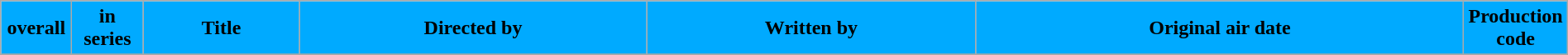<table class="wikitable plainrowheaders" width="100%">
<tr>
<th scope="col" style="background:#00AAFF; color:#000000; width:50px;"> overall</th>
<th scope="col" style="background:#00AAFF; color:#000000; width:50px;"> in series</th>
<th scope="col" style="background:#00AAFF; color:#000000;">Title</th>
<th scope="col" style="background:#00AAFF; color:#000000;">Directed by</th>
<th scope="col" style="background:#00AAFF; color:#000000;">Written by</th>
<th scope="col" style="background:#00AAFF; color:#000000;">Original air date</th>
<th scope="col" style="background:#00AAFF; color:#000000; width:75px;">Production code</th>
</tr>
<tr>
</tr>
</table>
